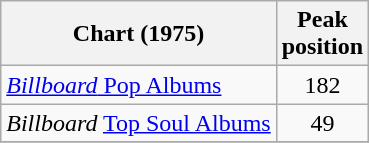<table class="wikitable">
<tr>
<th>Chart (1975)</th>
<th>Peak<br>position</th>
</tr>
<tr>
<td><a href='#'><em>Billboard</em> Pop Albums</a></td>
<td align=center>182</td>
</tr>
<tr>
<td><em>Billboard</em> <a href='#'>Top Soul Albums</a></td>
<td align=center>49</td>
</tr>
<tr>
</tr>
</table>
